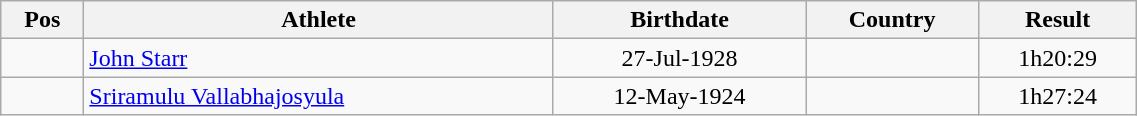<table class="wikitable"  style="text-align:center; width:60%;">
<tr>
<th>Pos</th>
<th>Athlete</th>
<th>Birthdate</th>
<th>Country</th>
<th>Result</th>
</tr>
<tr>
<td align=center></td>
<td align=left><a href='#'>John Starr</a></td>
<td>27-Jul-1928</td>
<td align=left></td>
<td>1h20:29</td>
</tr>
<tr>
<td align=center></td>
<td align=left><a href='#'>Sriramulu Vallabhajosyula</a></td>
<td>12-May-1924</td>
<td align=left></td>
<td>1h27:24</td>
</tr>
</table>
